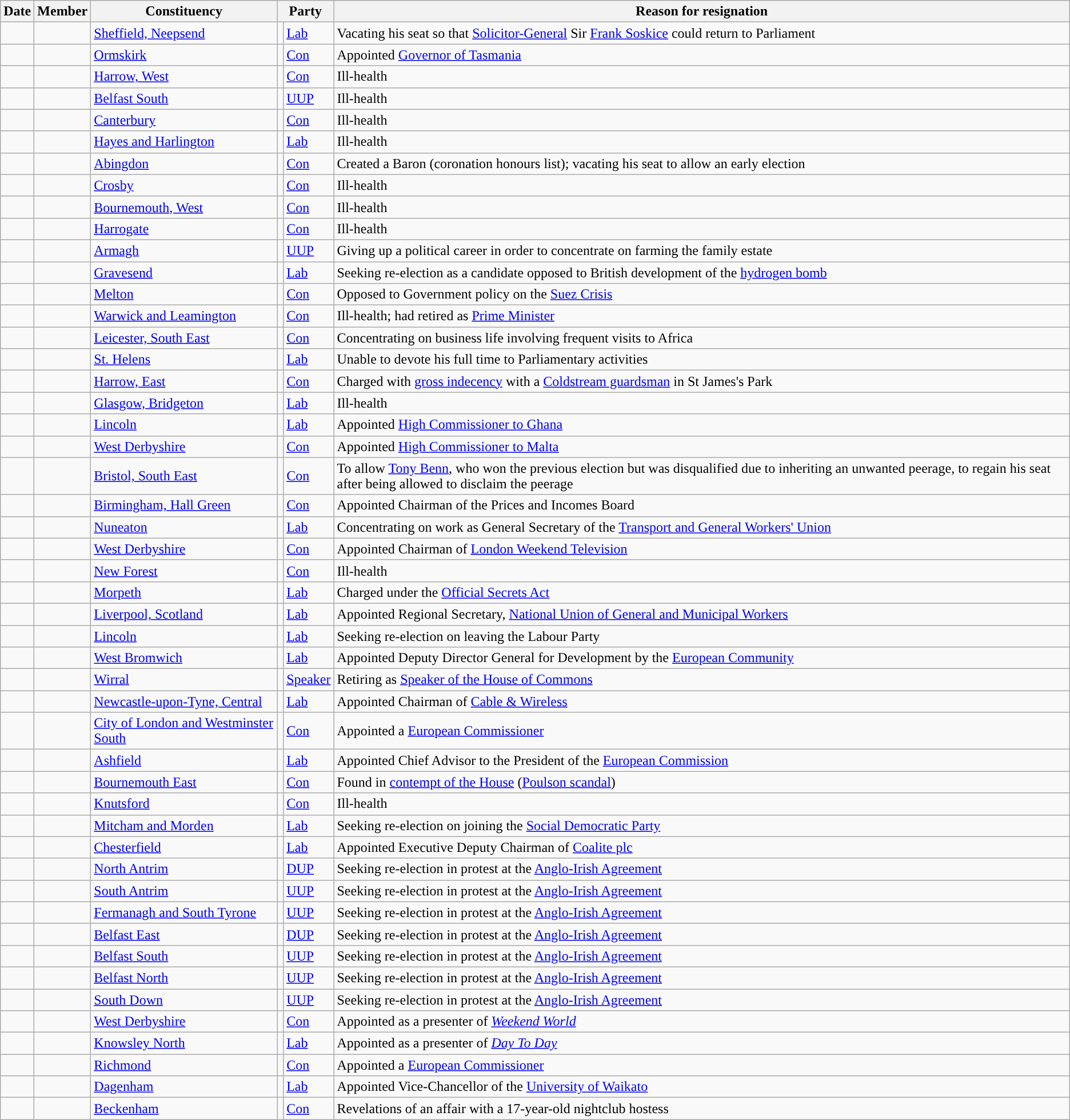<table class="wikitable sortable">
<tr>
<th>Date</th>
<th>Member</th>
<th>Constituency</th>
<th colspan=2>Party</th>
<th class="unsortable">Reason for resignation</th>
</tr>
<tr>
<td></td>
<td></td>
<td><a href='#'>Sheffield, Neepsend</a></td>
<td style="background:"></td>
<td><a href='#'>Lab</a></td>
<td>Vacating his seat so that <a href='#'>Solicitor-General</a> Sir <a href='#'>Frank Soskice</a> could return to Parliament</td>
</tr>
<tr>
<td></td>
<td></td>
<td><a href='#'>Ormskirk</a></td>
<td style="background:"></td>
<td><a href='#'>Con</a></td>
<td>Appointed <a href='#'>Governor of Tasmania</a></td>
</tr>
<tr>
<td></td>
<td></td>
<td><a href='#'>Harrow, West</a></td>
<td style="background:"></td>
<td><a href='#'>Con</a></td>
<td>Ill-health</td>
</tr>
<tr>
<td></td>
<td></td>
<td><a href='#'>Belfast South</a></td>
<td style="background:"></td>
<td><a href='#'>UUP</a></td>
<td>Ill-health</td>
</tr>
<tr>
<td></td>
<td></td>
<td><a href='#'>Canterbury</a></td>
<td style="background:"></td>
<td><a href='#'>Con</a></td>
<td>Ill-health</td>
</tr>
<tr>
<td></td>
<td></td>
<td><a href='#'>Hayes and Harlington</a></td>
<td style="background:"></td>
<td><a href='#'>Lab</a></td>
<td>Ill-health</td>
</tr>
<tr>
<td></td>
<td></td>
<td><a href='#'>Abingdon</a></td>
<td style="background:"></td>
<td><a href='#'>Con</a></td>
<td>Created a Baron (coronation honours list); vacating his seat to allow an early election</td>
</tr>
<tr>
<td></td>
<td></td>
<td><a href='#'>Crosby</a></td>
<td style="background:"></td>
<td><a href='#'>Con</a></td>
<td>Ill-health</td>
</tr>
<tr>
<td></td>
<td></td>
<td><a href='#'>Bournemouth, West</a></td>
<td style="background:"></td>
<td><a href='#'>Con</a></td>
<td>Ill-health</td>
</tr>
<tr>
<td></td>
<td></td>
<td><a href='#'>Harrogate</a></td>
<td style="background:"></td>
<td><a href='#'>Con</a></td>
<td>Ill-health</td>
</tr>
<tr>
<td></td>
<td></td>
<td><a href='#'>Armagh</a></td>
<td style="background:"></td>
<td><a href='#'>UUP</a></td>
<td>Giving up a political career in order to concentrate on farming the family estate</td>
</tr>
<tr>
<td></td>
<td></td>
<td><a href='#'>Gravesend</a></td>
<td style="background:"></td>
<td><a href='#'>Lab</a></td>
<td>Seeking re-election as a candidate opposed to British development of the <a href='#'>hydrogen bomb</a></td>
</tr>
<tr>
<td></td>
<td></td>
<td><a href='#'>Melton</a></td>
<td style="background:"></td>
<td><a href='#'>Con</a></td>
<td>Opposed to Government policy on the <a href='#'>Suez Crisis</a></td>
</tr>
<tr>
<td></td>
<td></td>
<td><a href='#'>Warwick and Leamington</a></td>
<td style="background:"></td>
<td><a href='#'>Con</a></td>
<td>Ill-health; had retired as <a href='#'>Prime Minister</a></td>
</tr>
<tr>
<td></td>
<td></td>
<td><a href='#'>Leicester, South East</a></td>
<td style="background:"></td>
<td><a href='#'>Con</a></td>
<td>Concentrating on business life involving frequent visits to Africa</td>
</tr>
<tr>
<td></td>
<td></td>
<td><a href='#'>St. Helens</a></td>
<td style="background:"></td>
<td><a href='#'>Lab</a></td>
<td>Unable to devote his full time to Parliamentary activities</td>
</tr>
<tr>
<td></td>
<td></td>
<td><a href='#'>Harrow, East</a></td>
<td style="background:"></td>
<td><a href='#'>Con</a></td>
<td>Charged with <a href='#'>gross indecency</a> with a <a href='#'>Coldstream guardsman</a> in St James's Park</td>
</tr>
<tr>
<td></td>
<td></td>
<td><a href='#'>Glasgow, Bridgeton</a></td>
<td style="background:"></td>
<td><a href='#'>Lab</a></td>
<td>Ill-health</td>
</tr>
<tr>
<td></td>
<td></td>
<td><a href='#'>Lincoln</a></td>
<td style="background:"></td>
<td><a href='#'>Lab</a></td>
<td>Appointed <a href='#'>High Commissioner to Ghana</a></td>
</tr>
<tr>
<td></td>
<td></td>
<td><a href='#'>West Derbyshire</a></td>
<td style="background:"></td>
<td><a href='#'>Con</a></td>
<td>Appointed <a href='#'>High Commissioner to Malta</a></td>
</tr>
<tr>
<td></td>
<td></td>
<td><a href='#'>Bristol, South East</a></td>
<td style="background:"></td>
<td><a href='#'>Con</a></td>
<td>To allow <a href='#'>Tony Benn</a>, who won the previous election but was disqualified due to inheriting an unwanted peerage, to regain his seat after being allowed to disclaim the peerage</td>
</tr>
<tr>
<td></td>
<td></td>
<td><a href='#'>Birmingham, Hall Green</a></td>
<td style="background:"></td>
<td><a href='#'>Con</a></td>
<td>Appointed Chairman of the Prices and Incomes Board</td>
</tr>
<tr>
<td></td>
<td></td>
<td><a href='#'>Nuneaton</a></td>
<td style="background:"></td>
<td><a href='#'>Lab</a></td>
<td>Concentrating on work as General Secretary of the <a href='#'>Transport and General Workers' Union</a></td>
</tr>
<tr>
<td></td>
<td></td>
<td><a href='#'>West Derbyshire</a></td>
<td style="background:"></td>
<td><a href='#'>Con</a></td>
<td>Appointed Chairman of <a href='#'>London Weekend Television</a></td>
</tr>
<tr>
<td></td>
<td></td>
<td><a href='#'>New Forest</a></td>
<td style="background:"></td>
<td><a href='#'>Con</a></td>
<td>Ill-health</td>
</tr>
<tr>
<td></td>
<td></td>
<td><a href='#'>Morpeth</a></td>
<td style="background:"></td>
<td><a href='#'>Lab</a></td>
<td>Charged under the <a href='#'>Official Secrets Act</a></td>
</tr>
<tr>
<td></td>
<td></td>
<td><a href='#'>Liverpool, Scotland</a></td>
<td style="background:"></td>
<td><a href='#'>Lab</a></td>
<td>Appointed Regional Secretary, <a href='#'>National Union of General and Municipal Workers</a></td>
</tr>
<tr>
<td></td>
<td></td>
<td><a href='#'>Lincoln</a></td>
<td style="background:"></td>
<td><a href='#'>Lab</a></td>
<td>Seeking re-election on leaving the Labour Party</td>
</tr>
<tr>
<td></td>
<td></td>
<td><a href='#'>West Bromwich</a></td>
<td style="background:"></td>
<td><a href='#'>Lab</a></td>
<td>Appointed Deputy Director General for Development by the <a href='#'>European Community</a></td>
</tr>
<tr>
<td></td>
<td></td>
<td><a href='#'>Wirral</a></td>
<td !style="background:"></td>
<td><a href='#'>Speaker</a></td>
<td>Retiring as <a href='#'>Speaker of the House of Commons</a></td>
</tr>
<tr>
<td></td>
<td></td>
<td><a href='#'>Newcastle-upon-Tyne, Central</a></td>
<td style="background:"></td>
<td><a href='#'>Lab</a></td>
<td>Appointed Chairman of <a href='#'>Cable & Wireless</a></td>
</tr>
<tr>
<td></td>
<td></td>
<td><a href='#'>City of London and Westminster South</a></td>
<td style="background:"></td>
<td><a href='#'>Con</a></td>
<td>Appointed a <a href='#'>European Commissioner</a></td>
</tr>
<tr>
<td></td>
<td></td>
<td><a href='#'>Ashfield</a></td>
<td style="background:"></td>
<td><a href='#'>Lab</a></td>
<td>Appointed Chief Advisor to the President of the <a href='#'>European Commission</a></td>
</tr>
<tr>
<td></td>
<td></td>
<td><a href='#'>Bournemouth East</a></td>
<td style="background:"></td>
<td><a href='#'>Con</a></td>
<td>Found in <a href='#'>contempt of the House</a> (<a href='#'>Poulson scandal</a>)</td>
</tr>
<tr>
<td></td>
<td></td>
<td><a href='#'>Knutsford</a></td>
<td style="background:"></td>
<td><a href='#'>Con</a></td>
<td>Ill-health</td>
</tr>
<tr>
<td></td>
<td></td>
<td><a href='#'>Mitcham and Morden</a></td>
<td style="background:"></td>
<td><a href='#'>Lab</a></td>
<td>Seeking re-election on joining the <a href='#'>Social Democratic Party</a></td>
</tr>
<tr>
<td></td>
<td></td>
<td><a href='#'>Chesterfield</a></td>
<td style="background:"></td>
<td><a href='#'>Lab</a></td>
<td>Appointed Executive Deputy Chairman of <a href='#'>Coalite plc</a></td>
</tr>
<tr>
<td></td>
<td></td>
<td><a href='#'>North Antrim</a></td>
<td style="background:"></td>
<td><a href='#'>DUP</a></td>
<td>Seeking re-election in protest at the <a href='#'>Anglo-Irish Agreement</a></td>
</tr>
<tr>
<td></td>
<td></td>
<td><a href='#'>South Antrim</a></td>
<td style="background:"></td>
<td><a href='#'>UUP</a></td>
<td>Seeking re-election in protest at the <a href='#'>Anglo-Irish Agreement</a></td>
</tr>
<tr>
<td></td>
<td></td>
<td><a href='#'>Fermanagh and South Tyrone</a></td>
<td style="background:"></td>
<td><a href='#'>UUP</a></td>
<td>Seeking re-election in protest at the <a href='#'>Anglo-Irish Agreement</a></td>
</tr>
<tr>
<td></td>
<td></td>
<td><a href='#'>Belfast East</a></td>
<td style="background:"></td>
<td><a href='#'>DUP</a></td>
<td>Seeking re-election in protest at the <a href='#'>Anglo-Irish Agreement</a></td>
</tr>
<tr>
<td></td>
<td></td>
<td><a href='#'>Belfast South</a></td>
<td style="background:"></td>
<td><a href='#'>UUP</a></td>
<td>Seeking re-election in protest at the <a href='#'>Anglo-Irish Agreement</a></td>
</tr>
<tr>
<td></td>
<td></td>
<td><a href='#'>Belfast North</a></td>
<td style="background:"></td>
<td><a href='#'>UUP</a></td>
<td>Seeking re-election in protest at the <a href='#'>Anglo-Irish Agreement</a></td>
</tr>
<tr>
<td></td>
<td></td>
<td><a href='#'>South Down</a></td>
<td style="background:"></td>
<td><a href='#'>UUP</a></td>
<td>Seeking re-election in protest at the <a href='#'>Anglo-Irish Agreement</a></td>
</tr>
<tr>
<td></td>
<td></td>
<td><a href='#'>West Derbyshire</a></td>
<td style="background:"></td>
<td><a href='#'>Con</a></td>
<td>Appointed as a presenter of <em><a href='#'>Weekend World</a></em></td>
</tr>
<tr>
<td></td>
<td></td>
<td><a href='#'>Knowsley North</a></td>
<td style="background:"></td>
<td><a href='#'>Lab</a></td>
<td>Appointed as a presenter of <em><a href='#'>Day To Day</a></em></td>
</tr>
<tr>
<td></td>
<td></td>
<td><a href='#'>Richmond</a></td>
<td style="background:"></td>
<td><a href='#'>Con</a></td>
<td>Appointed a <a href='#'>European Commissioner</a></td>
</tr>
<tr>
<td></td>
<td></td>
<td><a href='#'>Dagenham</a></td>
<td style="background:"></td>
<td><a href='#'>Lab</a></td>
<td>Appointed Vice-Chancellor of the <a href='#'>University of Waikato</a></td>
</tr>
<tr>
<td></td>
<td></td>
<td><a href='#'>Beckenham</a></td>
<td style="background:"></td>
<td><a href='#'>Con</a></td>
<td>Revelations of an affair with a 17-year-old nightclub hostess</td>
</tr>
</table>
